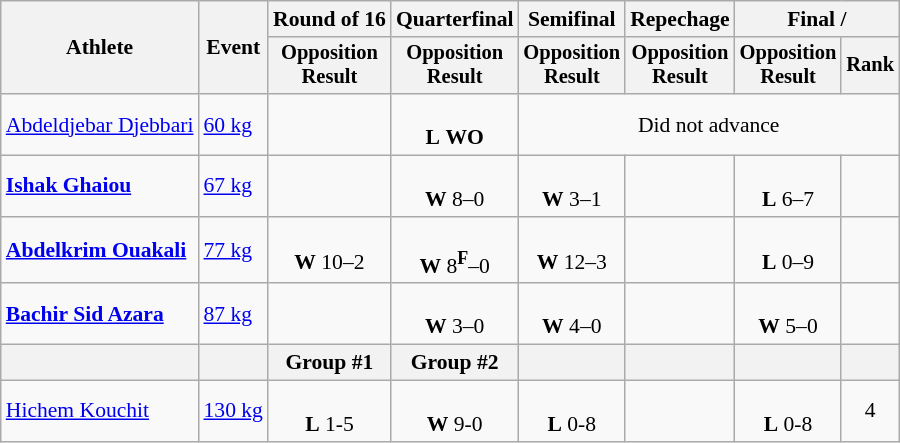<table class="wikitable" style="font-size:90%">
<tr>
<th rowspan="2">Athlete</th>
<th rowspan="2">Event</th>
<th>Round of 16</th>
<th>Quarterfinal</th>
<th>Semifinal</th>
<th>Repechage</th>
<th colspan=2>Final / </th>
</tr>
<tr style="font-size: 95%">
<th>Opposition<br>Result</th>
<th>Opposition<br>Result</th>
<th>Opposition<br>Result</th>
<th>Opposition<br>Result</th>
<th>Opposition<br>Result</th>
<th>Rank</th>
</tr>
<tr align=center>
<td align=left><a href='#'>Abdeldjebar Djebbari</a></td>
<td align=left><a href='#'>60 kg</a></td>
<td></td>
<td><br><strong>L</strong> <strong>WO</strong></td>
<td colspan=4>Did not advance</td>
</tr>
<tr align=center>
<td align=left><strong><a href='#'>Ishak Ghaiou</a></strong></td>
<td align=left><a href='#'>67 kg</a></td>
<td></td>
<td><br><strong>W</strong> 8–0</td>
<td><br><strong>W</strong> 3–1</td>
<td></td>
<td><br><strong>L</strong> 6–7</td>
<td></td>
</tr>
<tr align=center>
<td align=left><strong><a href='#'>Abdelkrim Ouakali</a></strong></td>
<td align=left><a href='#'>77 kg</a></td>
<td><br><strong>W</strong> 10–2</td>
<td><br><strong>W</strong> 8<sup><strong>F</strong></sup>–0</td>
<td><br><strong>W</strong> 12–3</td>
<td></td>
<td><br><strong>L</strong> 0–9</td>
<td></td>
</tr>
<tr align=center>
<td align=left><strong><a href='#'>Bachir Sid Azara</a></strong></td>
<td align=left><a href='#'>87 kg</a></td>
<td></td>
<td><br><strong>W</strong> 3–0</td>
<td><br><strong>W</strong> 4–0</td>
<td></td>
<td><br><strong>W</strong> 5–0</td>
<td></td>
</tr>
<tr>
<th></th>
<th></th>
<th>Group #1</th>
<th>Group #2</th>
<th></th>
<th></th>
<th></th>
<th></th>
</tr>
<tr align=center>
<td align=left><a href='#'>Hichem Kouchit</a></td>
<td align=left><a href='#'>130 kg</a></td>
<td><br><strong>L</strong> 1-5</td>
<td><br><strong>W</strong> 9-0</td>
<td><br><strong>L</strong> 0-8</td>
<td></td>
<td><br><strong>L</strong> 0-8</td>
<td>4</td>
</tr>
</table>
